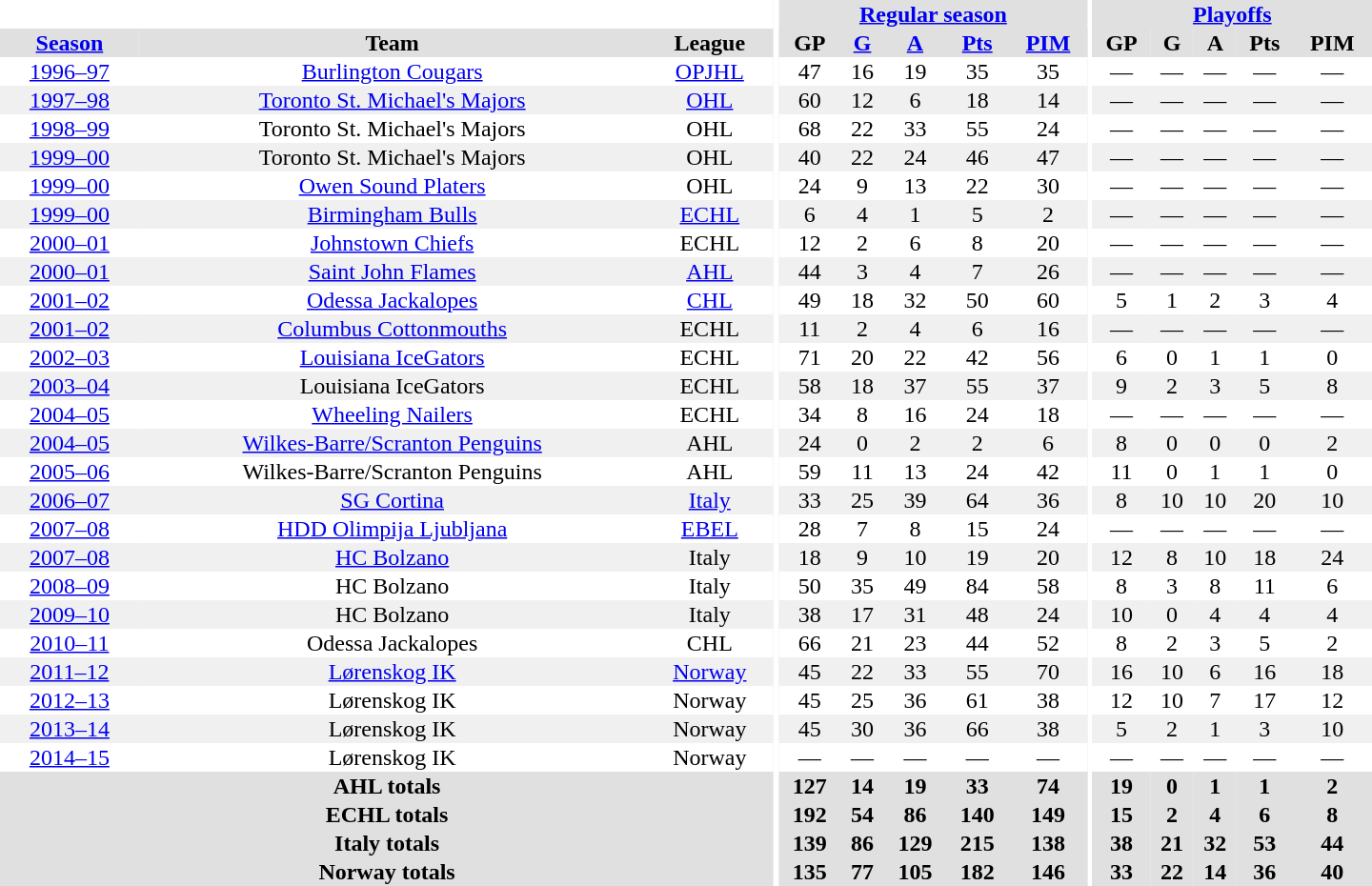<table border="0" cellpadding="1" cellspacing="0" style="text-align:center; width:60em">
<tr bgcolor="#e0e0e0">
<th colspan="3" bgcolor="#ffffff"></th>
<th rowspan="99" bgcolor="#ffffff"></th>
<th colspan="5"><a href='#'>Regular season</a></th>
<th rowspan="99" bgcolor="#ffffff"></th>
<th colspan="5"><a href='#'>Playoffs</a></th>
</tr>
<tr bgcolor="#e0e0e0">
<th><a href='#'>Season</a></th>
<th>Team</th>
<th>League</th>
<th>GP</th>
<th><a href='#'>G</a></th>
<th><a href='#'>A</a></th>
<th><a href='#'>Pts</a></th>
<th><a href='#'>PIM</a></th>
<th>GP</th>
<th>G</th>
<th>A</th>
<th>Pts</th>
<th>PIM</th>
</tr>
<tr>
<td><a href='#'>1996–97</a></td>
<td><a href='#'>Burlington Cougars</a></td>
<td><a href='#'>OPJHL</a></td>
<td>47</td>
<td>16</td>
<td>19</td>
<td>35</td>
<td>35</td>
<td>—</td>
<td>—</td>
<td>—</td>
<td>—</td>
<td>—</td>
</tr>
<tr bgcolor="#f0f0f0">
<td><a href='#'>1997–98</a></td>
<td><a href='#'>Toronto St. Michael's Majors</a></td>
<td><a href='#'>OHL</a></td>
<td>60</td>
<td>12</td>
<td>6</td>
<td>18</td>
<td>14</td>
<td>—</td>
<td>—</td>
<td>—</td>
<td>—</td>
<td>—</td>
</tr>
<tr>
<td><a href='#'>1998–99</a></td>
<td>Toronto St. Michael's Majors</td>
<td>OHL</td>
<td>68</td>
<td>22</td>
<td>33</td>
<td>55</td>
<td>24</td>
<td>—</td>
<td>—</td>
<td>—</td>
<td>—</td>
<td>—</td>
</tr>
<tr bgcolor="#f0f0f0">
<td><a href='#'>1999–00</a></td>
<td>Toronto St. Michael's Majors</td>
<td>OHL</td>
<td>40</td>
<td>22</td>
<td>24</td>
<td>46</td>
<td>47</td>
<td>—</td>
<td>—</td>
<td>—</td>
<td>—</td>
<td>—</td>
</tr>
<tr>
<td><a href='#'>1999–00</a></td>
<td><a href='#'>Owen Sound Platers</a></td>
<td>OHL</td>
<td>24</td>
<td>9</td>
<td>13</td>
<td>22</td>
<td>30</td>
<td>—</td>
<td>—</td>
<td>—</td>
<td>—</td>
<td>—</td>
</tr>
<tr bgcolor="#f0f0f0">
<td><a href='#'>1999–00</a></td>
<td><a href='#'>Birmingham Bulls</a></td>
<td><a href='#'>ECHL</a></td>
<td>6</td>
<td>4</td>
<td>1</td>
<td>5</td>
<td>2</td>
<td>—</td>
<td>—</td>
<td>—</td>
<td>—</td>
<td>—</td>
</tr>
<tr>
<td><a href='#'>2000–01</a></td>
<td><a href='#'>Johnstown Chiefs</a></td>
<td>ECHL</td>
<td>12</td>
<td>2</td>
<td>6</td>
<td>8</td>
<td>20</td>
<td>—</td>
<td>—</td>
<td>—</td>
<td>—</td>
<td>—</td>
</tr>
<tr bgcolor="#f0f0f0">
<td><a href='#'>2000–01</a></td>
<td><a href='#'>Saint John Flames</a></td>
<td><a href='#'>AHL</a></td>
<td>44</td>
<td>3</td>
<td>4</td>
<td>7</td>
<td>26</td>
<td>—</td>
<td>—</td>
<td>—</td>
<td>—</td>
<td>—</td>
</tr>
<tr>
<td><a href='#'>2001–02</a></td>
<td><a href='#'>Odessa Jackalopes</a></td>
<td><a href='#'>CHL</a></td>
<td>49</td>
<td>18</td>
<td>32</td>
<td>50</td>
<td>60</td>
<td>5</td>
<td>1</td>
<td>2</td>
<td>3</td>
<td>4</td>
</tr>
<tr bgcolor="#f0f0f0">
<td><a href='#'>2001–02</a></td>
<td><a href='#'>Columbus Cottonmouths</a></td>
<td>ECHL</td>
<td>11</td>
<td>2</td>
<td>4</td>
<td>6</td>
<td>16</td>
<td>—</td>
<td>—</td>
<td>—</td>
<td>—</td>
<td>—</td>
</tr>
<tr>
<td><a href='#'>2002–03</a></td>
<td><a href='#'>Louisiana IceGators</a></td>
<td>ECHL</td>
<td>71</td>
<td>20</td>
<td>22</td>
<td>42</td>
<td>56</td>
<td>6</td>
<td>0</td>
<td>1</td>
<td>1</td>
<td>0</td>
</tr>
<tr bgcolor="#f0f0f0">
<td><a href='#'>2003–04</a></td>
<td>Louisiana IceGators</td>
<td>ECHL</td>
<td>58</td>
<td>18</td>
<td>37</td>
<td>55</td>
<td>37</td>
<td>9</td>
<td>2</td>
<td>3</td>
<td>5</td>
<td>8</td>
</tr>
<tr>
<td><a href='#'>2004–05</a></td>
<td><a href='#'>Wheeling Nailers</a></td>
<td>ECHL</td>
<td>34</td>
<td>8</td>
<td>16</td>
<td>24</td>
<td>18</td>
<td>—</td>
<td>—</td>
<td>—</td>
<td>—</td>
<td>—</td>
</tr>
<tr bgcolor="#f0f0f0">
<td><a href='#'>2004–05</a></td>
<td><a href='#'>Wilkes-Barre/Scranton Penguins</a></td>
<td>AHL</td>
<td>24</td>
<td>0</td>
<td>2</td>
<td>2</td>
<td>6</td>
<td>8</td>
<td>0</td>
<td>0</td>
<td>0</td>
<td>2</td>
</tr>
<tr>
<td><a href='#'>2005–06</a></td>
<td>Wilkes-Barre/Scranton Penguins</td>
<td>AHL</td>
<td>59</td>
<td>11</td>
<td>13</td>
<td>24</td>
<td>42</td>
<td>11</td>
<td>0</td>
<td>1</td>
<td>1</td>
<td>0</td>
</tr>
<tr bgcolor="#f0f0f0">
<td><a href='#'>2006–07</a></td>
<td><a href='#'>SG Cortina</a></td>
<td><a href='#'>Italy</a></td>
<td>33</td>
<td>25</td>
<td>39</td>
<td>64</td>
<td>36</td>
<td>8</td>
<td>10</td>
<td>10</td>
<td>20</td>
<td>10</td>
</tr>
<tr>
<td><a href='#'>2007–08</a></td>
<td><a href='#'>HDD Olimpija Ljubljana</a></td>
<td><a href='#'>EBEL</a></td>
<td>28</td>
<td>7</td>
<td>8</td>
<td>15</td>
<td>24</td>
<td>—</td>
<td>—</td>
<td>—</td>
<td>—</td>
<td>—</td>
</tr>
<tr bgcolor="#f0f0f0">
<td><a href='#'>2007–08</a></td>
<td><a href='#'>HC Bolzano</a></td>
<td>Italy</td>
<td>18</td>
<td>9</td>
<td>10</td>
<td>19</td>
<td>20</td>
<td>12</td>
<td>8</td>
<td>10</td>
<td>18</td>
<td>24</td>
</tr>
<tr>
<td><a href='#'>2008–09</a></td>
<td>HC Bolzano</td>
<td>Italy</td>
<td>50</td>
<td>35</td>
<td>49</td>
<td>84</td>
<td>58</td>
<td>8</td>
<td>3</td>
<td>8</td>
<td>11</td>
<td>6</td>
</tr>
<tr bgcolor="#f0f0f0">
<td><a href='#'>2009–10</a></td>
<td>HC Bolzano</td>
<td>Italy</td>
<td>38</td>
<td>17</td>
<td>31</td>
<td>48</td>
<td>24</td>
<td>10</td>
<td>0</td>
<td>4</td>
<td>4</td>
<td>4</td>
</tr>
<tr>
<td><a href='#'>2010–11</a></td>
<td>Odessa Jackalopes</td>
<td>CHL</td>
<td>66</td>
<td>21</td>
<td>23</td>
<td>44</td>
<td>52</td>
<td>8</td>
<td>2</td>
<td>3</td>
<td>5</td>
<td>2</td>
</tr>
<tr bgcolor="#f0f0f0">
<td><a href='#'>2011–12</a></td>
<td><a href='#'>Lørenskog IK</a></td>
<td><a href='#'>Norway</a></td>
<td>45</td>
<td>22</td>
<td>33</td>
<td>55</td>
<td>70</td>
<td>16</td>
<td>10</td>
<td>6</td>
<td>16</td>
<td>18</td>
</tr>
<tr>
<td><a href='#'>2012–13</a></td>
<td>Lørenskog IK</td>
<td>Norway</td>
<td>45</td>
<td>25</td>
<td>36</td>
<td>61</td>
<td>38</td>
<td>12</td>
<td>10</td>
<td>7</td>
<td>17</td>
<td>12</td>
</tr>
<tr bgcolor="#f0f0f0">
<td><a href='#'>2013–14</a></td>
<td>Lørenskog IK</td>
<td>Norway</td>
<td>45</td>
<td>30</td>
<td>36</td>
<td>66</td>
<td>38</td>
<td>5</td>
<td>2</td>
<td>1</td>
<td>3</td>
<td>10</td>
</tr>
<tr>
<td><a href='#'>2014–15</a></td>
<td>Lørenskog IK</td>
<td>Norway</td>
<td>—</td>
<td>—</td>
<td>—</td>
<td>—</td>
<td>—</td>
<td>—</td>
<td>—</td>
<td>—</td>
<td>—</td>
<td>—</td>
</tr>
<tr>
</tr>
<tr ALIGN="center" bgcolor="#e0e0e0">
<th colspan="3">AHL totals</th>
<th ALIGN="center">127</th>
<th ALIGN="center">14</th>
<th ALIGN="center">19</th>
<th ALIGN="center">33</th>
<th ALIGN="center">74</th>
<th ALIGN="center">19</th>
<th ALIGN="center">0</th>
<th ALIGN="center">1</th>
<th ALIGN="center">1</th>
<th ALIGN="center">2</th>
</tr>
<tr>
</tr>
<tr ALIGN="center" bgcolor="#e0e0e0">
<th colspan="3">ECHL totals</th>
<th ALIGN="center">192</th>
<th ALIGN="center">54</th>
<th ALIGN="center">86</th>
<th ALIGN="center">140</th>
<th ALIGN="center">149</th>
<th ALIGN="center">15</th>
<th ALIGN="center">2</th>
<th ALIGN="center">4</th>
<th ALIGN="center">6</th>
<th ALIGN="center">8</th>
</tr>
<tr>
</tr>
<tr ALIGN="center" bgcolor="#e0e0e0">
<th colspan="3">Italy totals</th>
<th ALIGN="center">139</th>
<th ALIGN="center">86</th>
<th ALIGN="center">129</th>
<th ALIGN="center">215</th>
<th ALIGN="center">138</th>
<th ALIGN="center">38</th>
<th ALIGN="center">21</th>
<th ALIGN="center">32</th>
<th ALIGN="center">53</th>
<th ALIGN="center">44</th>
</tr>
<tr>
</tr>
<tr ALIGN="center" bgcolor="#e0e0e0">
<th colspan="3">Norway totals</th>
<th ALIGN="center">135</th>
<th ALIGN="center">77</th>
<th ALIGN="center">105</th>
<th ALIGN="center">182</th>
<th ALIGN="center">146</th>
<th ALIGN="center">33</th>
<th ALIGN="center">22</th>
<th ALIGN="center">14</th>
<th ALIGN="center">36</th>
<th ALIGN="center">40</th>
</tr>
</table>
